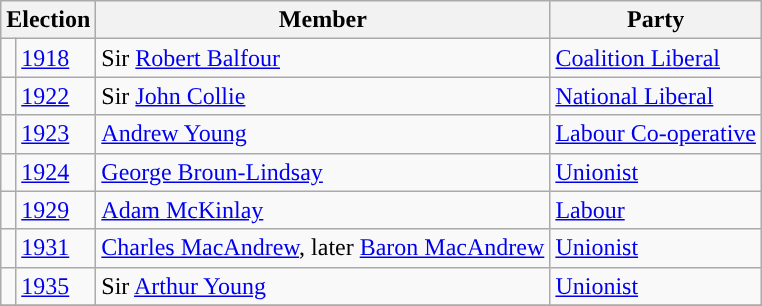<table class="wikitable">
<tr>
<th colspan="2">Election</th>
<th>Member  </th>
<th>Party</th>
</tr>
<tr>
<td style="color:inherit;background-color: "></td>
<td><a href='#'>1918</a></td>
<td>Sir <a href='#'>Robert Balfour</a></td>
<td><a href='#'>Coalition Liberal</a></td>
</tr>
<tr>
<td style="color:inherit;background-color: "></td>
<td><a href='#'>1922</a></td>
<td>Sir <a href='#'>John Collie</a></td>
<td><a href='#'>National Liberal</a></td>
</tr>
<tr>
<td style="color:inherit;background-color: "></td>
<td><a href='#'>1923</a></td>
<td><a href='#'>Andrew Young</a></td>
<td><a href='#'>Labour Co-operative</a></td>
</tr>
<tr>
<td style="color:inherit;background-color: "></td>
<td><a href='#'>1924</a></td>
<td><a href='#'>George Broun-Lindsay</a></td>
<td><a href='#'>Unionist</a></td>
</tr>
<tr>
<td style="color:inherit;background-color: "></td>
<td><a href='#'>1929</a></td>
<td><a href='#'>Adam McKinlay</a></td>
<td><a href='#'>Labour</a></td>
</tr>
<tr>
<td style="color:inherit;background-color: "></td>
<td><a href='#'>1931</a></td>
<td><a href='#'>Charles MacAndrew</a>, later <a href='#'>Baron MacAndrew</a></td>
<td><a href='#'>Unionist</a></td>
</tr>
<tr>
<td style="color:inherit;background-color: "></td>
<td><a href='#'>1935</a></td>
<td>Sir <a href='#'>Arthur Young</a></td>
<td><a href='#'>Unionist</a></td>
</tr>
<tr>
</tr>
</table>
